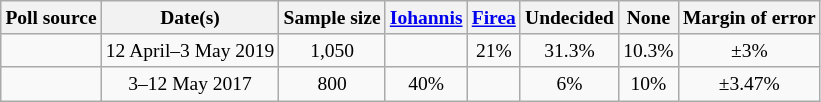<table class="wikitable" style="text-align:center;font-size:small;">
<tr>
<th>Poll source</th>
<th>Date(s)</th>
<th>Sample size</th>
<th><a href='#'>Iohannis</a></th>
<th><a href='#'>Firea</a></th>
<th>Undecided</th>
<th>None</th>
<th>Margin of error</th>
</tr>
<tr>
<td></td>
<td>12 April–3 May 2019</td>
<td>1,050</td>
<td>  </td>
<td>21% </td>
<td>31.3%</td>
<td>10.3%</td>
<td>±3%</td>
</tr>
<tr>
<td></td>
<td>3–12 May 2017</td>
<td>800</td>
<td>40%</td>
<td></td>
<td>6%</td>
<td>10%</td>
<td>±3.47%</td>
</tr>
</table>
